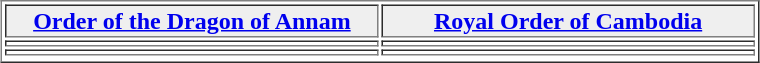<table align="center" border="1"  cellpadding="1" width="40%">
<tr>
<th width="20%" style="background:#efefef;"><a href='#'>Order of the Dragon of Annam</a></th>
<th width="20%" style="background:#efefef;"><a href='#'>Royal Order of Cambodia</a></th>
</tr>
<tr>
<td></td>
<td></td>
</tr>
<tr>
<td></td>
<td></td>
</tr>
<tr>
</tr>
</table>
